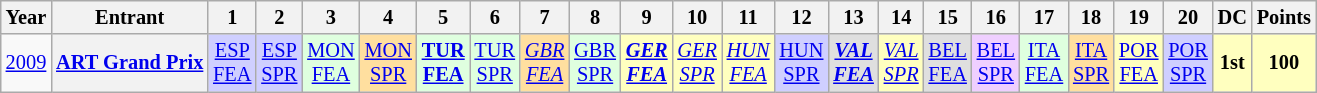<table class="wikitable" style="text-align:center; font-size:85%">
<tr>
<th>Year</th>
<th>Entrant</th>
<th>1</th>
<th>2</th>
<th>3</th>
<th>4</th>
<th>5</th>
<th>6</th>
<th>7</th>
<th>8</th>
<th>9</th>
<th>10</th>
<th>11</th>
<th>12</th>
<th>13</th>
<th>14</th>
<th>15</th>
<th>16</th>
<th>17</th>
<th>18</th>
<th>19</th>
<th>20</th>
<th>DC</th>
<th>Points</th>
</tr>
<tr>
<td><a href='#'>2009</a></td>
<th nowrap><a href='#'>ART Grand Prix</a></th>
<td style="background:#cfcfff;"><a href='#'>ESP<br>FEA</a><br></td>
<td style="background:#cfcfff;"><a href='#'>ESP<br>SPR</a><br></td>
<td style="background:#DFFFDF;"><a href='#'>MON<br>FEA</a><br></td>
<td style="background:#FFDF9F;"><a href='#'>MON<br>SPR</a><br></td>
<td style="background:#DFFFDF;"><strong><a href='#'>TUR<br>FEA</a></strong><br></td>
<td style="background:#DFFFDF;"><a href='#'>TUR<br>SPR</a><br></td>
<td style="background:#FFDF9F;"><em><a href='#'>GBR<br>FEA</a></em><br></td>
<td style="background:#DFFFDF;"><a href='#'>GBR<br>SPR</a><br></td>
<td style="background:#FFFFBF;"><strong><em><a href='#'>GER<br>FEA</a></em></strong><br></td>
<td style="background:#FFFFBF;"><em><a href='#'>GER<br>SPR</a></em><br></td>
<td style="background:#FFFFBF;"><em><a href='#'>HUN<br>FEA</a></em><br></td>
<td style="background:#cfcfff;"><a href='#'>HUN<br>SPR</a><br></td>
<td style="background:#dfdfdf;"><strong><em><a href='#'>VAL<br>FEA</a></em></strong><br></td>
<td style="background:#FFFFBF;"><em><a href='#'>VAL<br>SPR</a></em><br></td>
<td style="background:#dfdfdf;"><a href='#'>BEL<br>FEA</a><br></td>
<td style="background:#efcfff;"><a href='#'>BEL<br>SPR</a><br></td>
<td style="background:#DFFFDF;"><a href='#'>ITA<br>FEA</a><br></td>
<td style="background:#FFDF9F;"><a href='#'>ITA<br>SPR</a><br></td>
<td style="background:#FFFFBF;"><a href='#'>POR<br>FEA</a><br></td>
<td style="background:#cfcfff;"><a href='#'>POR<br>SPR</a><br></td>
<td style="background:#FFFFBF;"><strong>1st</strong></td>
<td style="background:#FFFFBF;"><strong>100</strong></td>
</tr>
</table>
